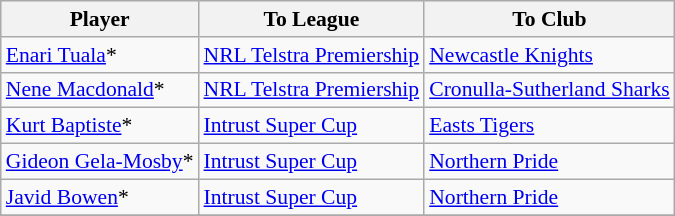<table class="wikitable" style="font-size:90%">
<tr bgcolor="#efefef">
<th width=" ">Player</th>
<th width=" ">To League</th>
<th width=" ">To Club</th>
</tr>
<tr>
<td> <a href='#'>Enari Tuala</a>*</td>
<td><a href='#'>NRL Telstra Premiership</a></td>
<td> <a href='#'>Newcastle Knights</a></td>
</tr>
<tr>
<td> <a href='#'>Nene Macdonald</a>*</td>
<td><a href='#'>NRL Telstra Premiership</a></td>
<td> <a href='#'>Cronulla-Sutherland Sharks</a></td>
</tr>
<tr>
<td> <a href='#'>Kurt Baptiste</a>*</td>
<td><a href='#'>Intrust Super Cup</a></td>
<td> <a href='#'>Easts Tigers</a></td>
</tr>
<tr>
<td> <a href='#'>Gideon Gela-Mosby</a>*</td>
<td><a href='#'>Intrust Super Cup</a></td>
<td> <a href='#'>Northern Pride</a></td>
</tr>
<tr>
<td> <a href='#'>Javid Bowen</a>*</td>
<td><a href='#'>Intrust Super Cup</a></td>
<td> <a href='#'>Northern Pride</a></td>
</tr>
<tr>
</tr>
</table>
